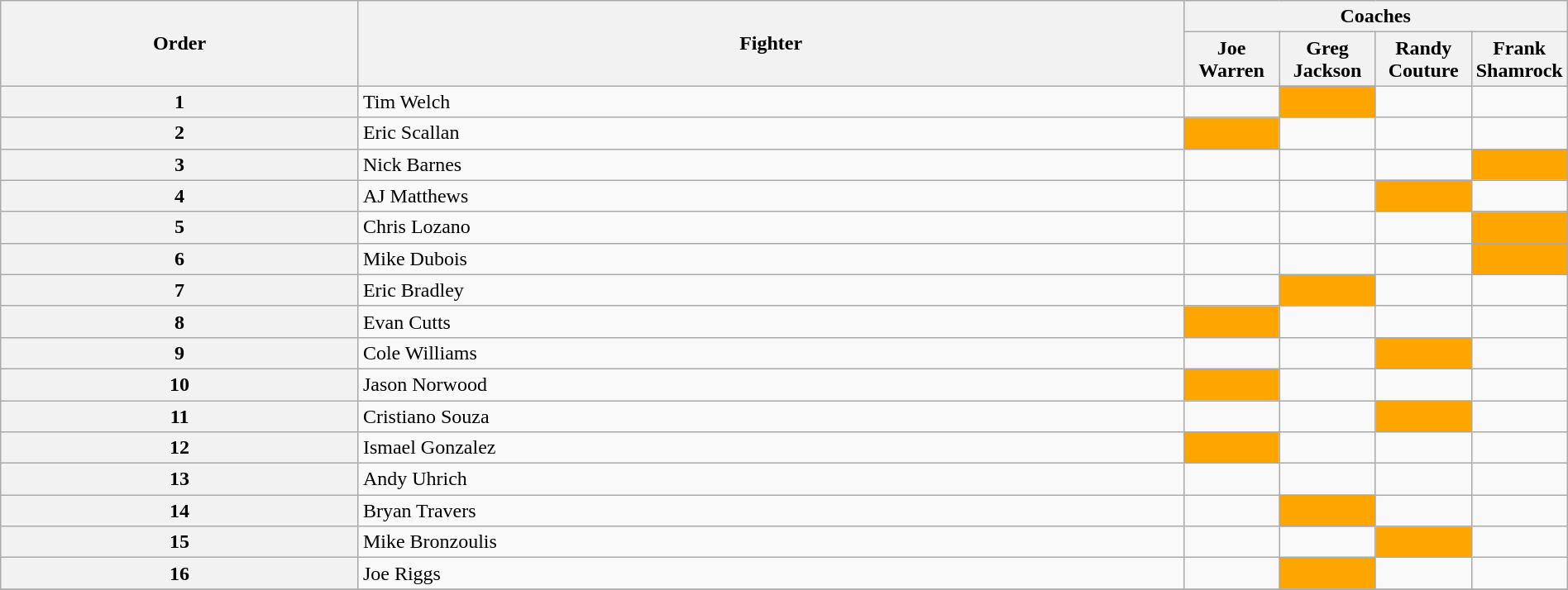<table class="wikitable" style="width:100%;">
<tr>
<th rowspan="2">Order</th>
<th rowspan="2">Fighter</th>
<th colspan="4">Coaches</th>
</tr>
<tr>
<th width="70">Joe Warren</th>
<th width="70">Greg Jackson</th>
<th width="70">Randy Couture</th>
<th width="70">Frank Shamrock</th>
</tr>
<tr>
<th>1</th>
<td>Tim Welch</td>
<td></td>
<td style="background:orange;text-align:center;"></td>
<td></td>
<td></td>
</tr>
<tr>
<th>2</th>
<td>Eric Scallan</td>
<td style="background:orange;text-align:center;"></td>
<td></td>
<td></td>
<td></td>
</tr>
<tr>
<th>3</th>
<td>Nick Barnes</td>
<td></td>
<td></td>
<td></td>
<td style="background:orange;text-align:center;"></td>
</tr>
<tr>
<th>4</th>
<td>AJ Matthews</td>
<td></td>
<td></td>
<td style="background:orange;text-align:center;"></td>
<td></td>
</tr>
<tr>
<th>5</th>
<td>Chris Lozano</td>
<td></td>
<td></td>
<td></td>
<td style="background:orange;text-align:center;"></td>
</tr>
<tr>
<th>6</th>
<td>Mike Dubois</td>
<td></td>
<td></td>
<td></td>
<td style="background:orange;text-align:center;"></td>
</tr>
<tr>
<th>7</th>
<td>Eric Bradley</td>
<td></td>
<td style="background:orange;text-align:center;"></td>
<td></td>
<td></td>
</tr>
<tr>
<th>8</th>
<td>Evan Cutts</td>
<td style="background:orange;text-align:center;"></td>
<td></td>
<td></td>
<td></td>
</tr>
<tr>
<th>9</th>
<td>Cole Williams</td>
<td></td>
<td></td>
<td style="background:orange;text-align:center;"></td>
<td></td>
</tr>
<tr>
<th>10</th>
<td>Jason Norwood</td>
<td style="background:orange;text-align:center;"></td>
<td></td>
<td></td>
<td></td>
</tr>
<tr>
<th>11</th>
<td>Cristiano Souza</td>
<td></td>
<td></td>
<td style="background:orange;text-align:center;"></td>
<td></td>
</tr>
<tr>
<th>12</th>
<td>Ismael Gonzalez</td>
<td style="background:orange;text-align:center;"></td>
<td></td>
<td></td>
<td></td>
</tr>
<tr>
<th>13</th>
<td>Andy Uhrich</td>
<td></td>
<td></td>
<td></td>
<td></td>
</tr>
<tr>
<th>14</th>
<td>Bryan Travers</td>
<td></td>
<td style="background:orange;text-align:center;"></td>
<td></td>
<td></td>
</tr>
<tr>
<th>15</th>
<td>Mike Bronzoulis</td>
<td></td>
<td></td>
<td style="background:orange;text-align:center;"></td>
<td></td>
</tr>
<tr>
<th>16</th>
<td>Joe Riggs</td>
<td></td>
<td style="background:orange;text-align:center;"></td>
<td></td>
<td></td>
</tr>
<tr>
</tr>
</table>
